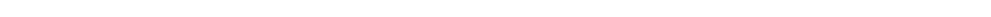<table style="width:1000px; text-align:center;">
<tr style="color:white;">
<td style="background:"></td>
<td style="background:"><strong>48.5%</strong></td>
<td style="background:">9.2%</td>
<td style="background:">39.1%</td>
<td style="background:"></td>
</tr>
<tr>
<td></td>
<td></td>
<td></td>
<td></td>
<td></td>
</tr>
</table>
